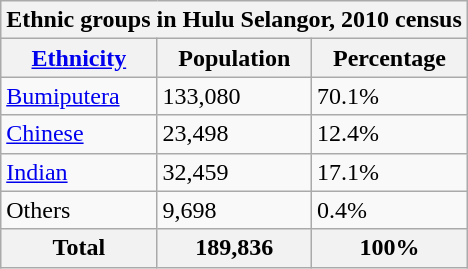<table class="wikitable" style="margin: 1em auto 1em auto">
<tr>
<th style="text-align:center;" colspan="3">Ethnic groups in Hulu Selangor, 2010 census</th>
</tr>
<tr>
<th><a href='#'>Ethnicity</a></th>
<th>Population</th>
<th>Percentage</th>
</tr>
<tr>
<td><a href='#'>Bumiputera</a></td>
<td>133,080</td>
<td>70.1%</td>
</tr>
<tr>
<td><a href='#'>Chinese</a></td>
<td>23,498</td>
<td>12.4%</td>
</tr>
<tr>
<td><a href='#'>Indian</a></td>
<td>32,459</td>
<td>17.1%</td>
</tr>
<tr>
<td>Others</td>
<td>9,698</td>
<td>0.4%</td>
</tr>
<tr>
<th>Total</th>
<th>189,836</th>
<th>100%</th>
</tr>
</table>
